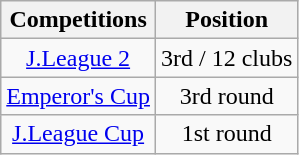<table class="wikitable" style="text-align:center;">
<tr>
<th>Competitions</th>
<th>Position</th>
</tr>
<tr>
<td><a href='#'>J.League 2</a></td>
<td>3rd / 12 clubs</td>
</tr>
<tr>
<td><a href='#'>Emperor's Cup</a></td>
<td>3rd round</td>
</tr>
<tr>
<td><a href='#'>J.League Cup</a></td>
<td>1st round</td>
</tr>
</table>
